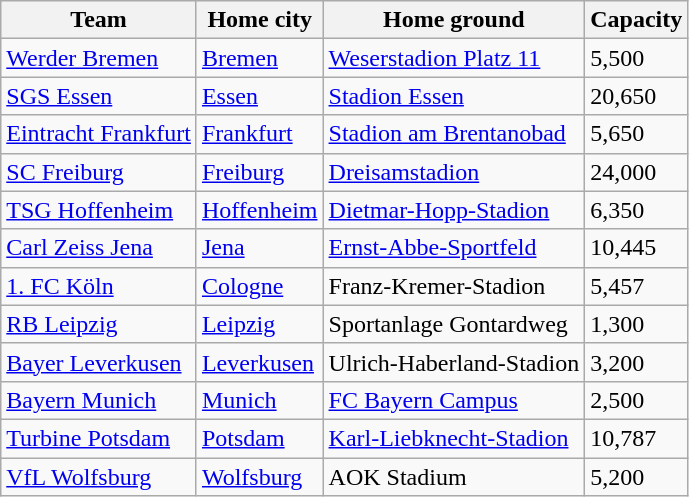<table class="wikitable sortable">
<tr>
<th>Team</th>
<th>Home city</th>
<th>Home ground</th>
<th>Capacity</th>
</tr>
<tr>
<td data-sort-value="Bremen"><a href='#'>Werder Bremen</a></td>
<td><a href='#'>Bremen</a></td>
<td><a href='#'>Weserstadion Platz 11</a></td>
<td>5,500</td>
</tr>
<tr>
<td data-sort-value="Essen"><a href='#'>SGS Essen</a></td>
<td><a href='#'>Essen</a></td>
<td><a href='#'>Stadion Essen</a></td>
<td>20,650</td>
</tr>
<tr>
<td data-sort-value="Frankfurt"><a href='#'>Eintracht Frankfurt</a></td>
<td><a href='#'>Frankfurt</a></td>
<td><a href='#'>Stadion am Brentanobad</a></td>
<td>5,650</td>
</tr>
<tr>
<td data-sort-value="Freiburg"><a href='#'>SC Freiburg</a></td>
<td><a href='#'>Freiburg</a></td>
<td><a href='#'>Dreisamstadion</a></td>
<td>24,000</td>
</tr>
<tr>
<td data-sort-value="Hoffenheim"><a href='#'>TSG Hoffenheim</a></td>
<td><a href='#'>Hoffenheim</a></td>
<td><a href='#'>Dietmar-Hopp-Stadion</a></td>
<td>6,350</td>
</tr>
<tr>
<td data-sort-value="Jena"><a href='#'>Carl Zeiss Jena</a></td>
<td><a href='#'>Jena</a></td>
<td><a href='#'>Ernst-Abbe-Sportfeld</a></td>
<td>10,445</td>
</tr>
<tr>
<td data-sort-value="Köln"><a href='#'>1. FC Köln</a></td>
<td><a href='#'>Cologne</a></td>
<td>Franz-Kremer-Stadion</td>
<td>5,457</td>
</tr>
<tr>
<td data-sort-value="Leipzig"><a href='#'>RB Leipzig</a></td>
<td><a href='#'>Leipzig</a></td>
<td>Sportanlage Gontardweg</td>
<td>1,300</td>
</tr>
<tr>
<td data-sort-value="Leverkusen"><a href='#'>Bayer Leverkusen</a></td>
<td><a href='#'>Leverkusen</a></td>
<td>Ulrich-Haberland-Stadion</td>
<td>3,200</td>
</tr>
<tr>
<td data-sort-value="Munich"><a href='#'>Bayern Munich</a></td>
<td><a href='#'>Munich</a></td>
<td><a href='#'>FC Bayern Campus</a></td>
<td>2,500</td>
</tr>
<tr>
<td data-sort-value="Potsdam"><a href='#'>Turbine Potsdam</a></td>
<td><a href='#'>Potsdam</a></td>
<td><a href='#'>Karl-Liebknecht-Stadion</a></td>
<td>10,787</td>
</tr>
<tr>
<td data-sort-value="Wolfsburg"><a href='#'>VfL Wolfsburg</a></td>
<td><a href='#'>Wolfsburg</a></td>
<td>AOK Stadium</td>
<td>5,200</td>
</tr>
</table>
